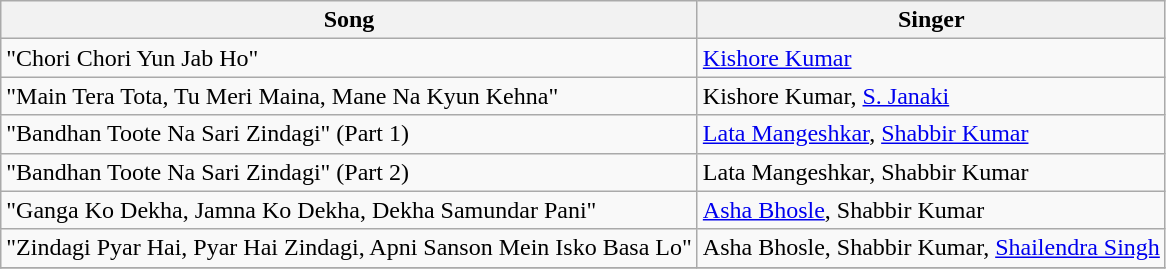<table class="wikitable">
<tr>
<th>Song</th>
<th>Singer</th>
</tr>
<tr>
<td>"Chori Chori Yun Jab Ho"</td>
<td><a href='#'>Kishore Kumar</a></td>
</tr>
<tr>
<td>"Main Tera Tota, Tu Meri Maina, Mane Na Kyun Kehna"</td>
<td>Kishore Kumar, <a href='#'>S. Janaki</a></td>
</tr>
<tr>
<td>"Bandhan Toote Na Sari Zindagi" (Part 1)</td>
<td><a href='#'>Lata Mangeshkar</a>, <a href='#'>Shabbir Kumar</a></td>
</tr>
<tr>
<td>"Bandhan Toote Na Sari Zindagi" (Part 2)</td>
<td>Lata Mangeshkar, Shabbir Kumar</td>
</tr>
<tr>
<td>"Ganga Ko Dekha, Jamna Ko Dekha, Dekha Samundar Pani"</td>
<td><a href='#'>Asha Bhosle</a>, Shabbir Kumar</td>
</tr>
<tr>
<td>"Zindagi Pyar Hai, Pyar Hai Zindagi, Apni Sanson Mein Isko Basa Lo"</td>
<td>Asha Bhosle, Shabbir Kumar, <a href='#'>Shailendra Singh</a></td>
</tr>
<tr>
</tr>
</table>
